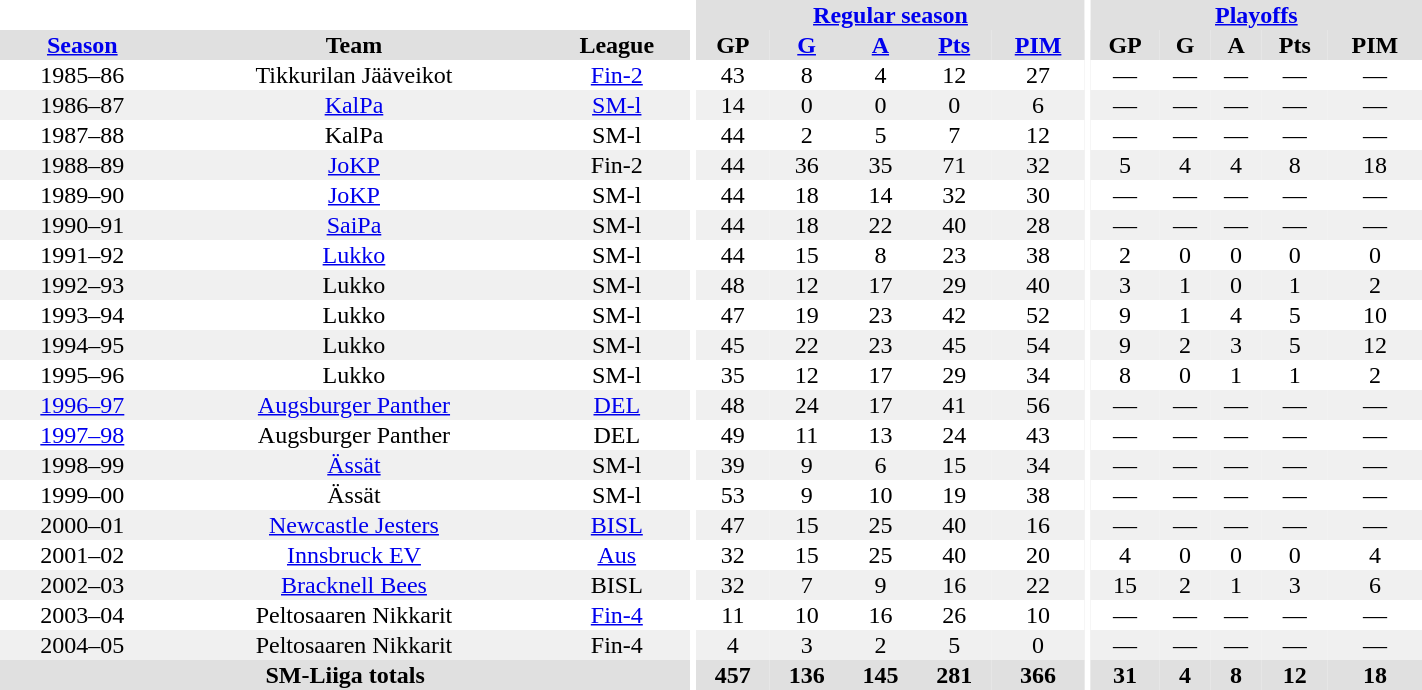<table border="0" cellpadding="1" cellspacing="0" style="text-align:center; width:75%">
<tr bgcolor="#e0e0e0">
<th colspan="3" bgcolor="#ffffff"></th>
<th rowspan="99" bgcolor="#ffffff"></th>
<th colspan="5"><a href='#'>Regular season</a></th>
<th rowspan="99" bgcolor="#ffffff"></th>
<th colspan="5"><a href='#'>Playoffs</a></th>
</tr>
<tr bgcolor="#e0e0e0">
<th><a href='#'>Season</a></th>
<th>Team</th>
<th>League</th>
<th>GP</th>
<th><a href='#'>G</a></th>
<th><a href='#'>A</a></th>
<th><a href='#'>Pts</a></th>
<th><a href='#'>PIM</a></th>
<th>GP</th>
<th>G</th>
<th>A</th>
<th>Pts</th>
<th>PIM</th>
</tr>
<tr ALIGN="center">
<td ALIGN="center">1985–86</td>
<td ALIGN="center">Tikkurilan Jääveikot</td>
<td ALIGN="center"><a href='#'>Fin-2</a></td>
<td ALIGN="center">43</td>
<td ALIGN="center">8</td>
<td ALIGN="center">4</td>
<td ALIGN="center">12</td>
<td ALIGN="center">27</td>
<td ALIGN="center">—</td>
<td ALIGN="center">—</td>
<td ALIGN="center">—</td>
<td ALIGN="center">—</td>
<td ALIGN="center">—</td>
</tr>
<tr ALIGN="center" bgcolor="#f0f0f0">
<td ALIGN="center">1986–87</td>
<td ALIGN="center"><a href='#'>KalPa</a></td>
<td ALIGN="center"><a href='#'>SM-l</a></td>
<td ALIGN="center">14</td>
<td ALIGN="center">0</td>
<td ALIGN="center">0</td>
<td ALIGN="center">0</td>
<td ALIGN="center">6</td>
<td ALIGN="center">—</td>
<td ALIGN="center">—</td>
<td ALIGN="center">—</td>
<td ALIGN="center">—</td>
<td ALIGN="center">—</td>
</tr>
<tr ALIGN="center">
<td ALIGN="center">1987–88</td>
<td ALIGN="center">KalPa</td>
<td ALIGN="center">SM-l</td>
<td ALIGN="center">44</td>
<td ALIGN="center">2</td>
<td ALIGN="center">5</td>
<td ALIGN="center">7</td>
<td ALIGN="center">12</td>
<td ALIGN="center">—</td>
<td ALIGN="center">—</td>
<td ALIGN="center">—</td>
<td ALIGN="center">—</td>
<td ALIGN="center">—</td>
</tr>
<tr ALIGN="center" bgcolor="#f0f0f0">
<td ALIGN="center">1988–89</td>
<td ALIGN="center"><a href='#'>JoKP</a></td>
<td ALIGN="center">Fin-2</td>
<td ALIGN="center">44</td>
<td ALIGN="center">36</td>
<td ALIGN="center">35</td>
<td ALIGN="center">71</td>
<td ALIGN="center">32</td>
<td ALIGN="center">5</td>
<td ALIGN="center">4</td>
<td ALIGN="center">4</td>
<td ALIGN="center">8</td>
<td ALIGN="center">18</td>
</tr>
<tr ALIGN="center">
<td ALIGN="center">1989–90</td>
<td ALIGN="center"><a href='#'>JoKP</a></td>
<td ALIGN="center">SM-l</td>
<td ALIGN="center">44</td>
<td ALIGN="center">18</td>
<td ALIGN="center">14</td>
<td ALIGN="center">32</td>
<td ALIGN="center">30</td>
<td ALIGN="center">—</td>
<td ALIGN="center">—</td>
<td ALIGN="center">—</td>
<td ALIGN="center">—</td>
<td ALIGN="center">—</td>
</tr>
<tr ALIGN="center" bgcolor="#f0f0f0">
<td ALIGN="center">1990–91</td>
<td ALIGN="center"><a href='#'>SaiPa</a></td>
<td ALIGN="center">SM-l</td>
<td ALIGN="center">44</td>
<td ALIGN="center">18</td>
<td ALIGN="center">22</td>
<td ALIGN="center">40</td>
<td ALIGN="center">28</td>
<td ALIGN="center">—</td>
<td ALIGN="center">—</td>
<td ALIGN="center">—</td>
<td ALIGN="center">—</td>
<td ALIGN="center">—</td>
</tr>
<tr ALIGN="center">
<td ALIGN="center">1991–92</td>
<td ALIGN="center"><a href='#'>Lukko</a></td>
<td ALIGN="center">SM-l</td>
<td ALIGN="center">44</td>
<td ALIGN="center">15</td>
<td ALIGN="center">8</td>
<td ALIGN="center">23</td>
<td ALIGN="center">38</td>
<td ALIGN="center">2</td>
<td ALIGN="center">0</td>
<td ALIGN="center">0</td>
<td ALIGN="center">0</td>
<td ALIGN="center">0</td>
</tr>
<tr ALIGN="center" bgcolor="#f0f0f0">
<td ALIGN="center">1992–93</td>
<td ALIGN="center">Lukko</td>
<td ALIGN="center">SM-l</td>
<td ALIGN="center">48</td>
<td ALIGN="center">12</td>
<td ALIGN="center">17</td>
<td ALIGN="center">29</td>
<td ALIGN="center">40</td>
<td ALIGN="center">3</td>
<td ALIGN="center">1</td>
<td ALIGN="center">0</td>
<td ALIGN="center">1</td>
<td ALIGN="center">2</td>
</tr>
<tr ALIGN="center">
<td ALIGN="center">1993–94</td>
<td ALIGN="center">Lukko</td>
<td ALIGN="center">SM-l</td>
<td ALIGN="center">47</td>
<td ALIGN="center">19</td>
<td ALIGN="center">23</td>
<td ALIGN="center">42</td>
<td ALIGN="center">52</td>
<td ALIGN="center">9</td>
<td ALIGN="center">1</td>
<td ALIGN="center">4</td>
<td ALIGN="center">5</td>
<td ALIGN="center">10</td>
</tr>
<tr ALIGN="center" bgcolor="#f0f0f0">
<td ALIGN="center">1994–95</td>
<td ALIGN="center">Lukko</td>
<td ALIGN="center">SM-l</td>
<td ALIGN="center">45</td>
<td ALIGN="center">22</td>
<td ALIGN="center">23</td>
<td ALIGN="center">45</td>
<td ALIGN="center">54</td>
<td ALIGN="center">9</td>
<td ALIGN="center">2</td>
<td ALIGN="center">3</td>
<td ALIGN="center">5</td>
<td ALIGN="center">12</td>
</tr>
<tr ALIGN="center">
<td ALIGN="center">1995–96</td>
<td ALIGN="center">Lukko</td>
<td ALIGN="center">SM-l</td>
<td ALIGN="center">35</td>
<td ALIGN="center">12</td>
<td ALIGN="center">17</td>
<td ALIGN="center">29</td>
<td ALIGN="center">34</td>
<td ALIGN="center">8</td>
<td ALIGN="center">0</td>
<td ALIGN="center">1</td>
<td ALIGN="center">1</td>
<td ALIGN="center">2</td>
</tr>
<tr ALIGN="center" bgcolor="#f0f0f0">
<td ALIGN="center"><a href='#'>1996–97</a></td>
<td ALIGN="center"><a href='#'>Augsburger Panther</a></td>
<td ALIGN="center"><a href='#'>DEL</a></td>
<td ALIGN="center">48</td>
<td ALIGN="center">24</td>
<td ALIGN="center">17</td>
<td ALIGN="center">41</td>
<td ALIGN="center">56</td>
<td ALIGN="center">—</td>
<td ALIGN="center">—</td>
<td ALIGN="center">—</td>
<td ALIGN="center">—</td>
<td ALIGN="center">—</td>
</tr>
<tr ALIGN="center">
<td ALIGN="center"><a href='#'>1997–98</a></td>
<td ALIGN="center">Augsburger Panther</td>
<td ALIGN="center">DEL</td>
<td ALIGN="center">49</td>
<td ALIGN="center">11</td>
<td ALIGN="center">13</td>
<td ALIGN="center">24</td>
<td ALIGN="center">43</td>
<td ALIGN="center">—</td>
<td ALIGN="center">—</td>
<td ALIGN="center">—</td>
<td ALIGN="center">—</td>
<td ALIGN="center">—</td>
</tr>
<tr ALIGN="center" bgcolor="#f0f0f0">
<td ALIGN="center">1998–99</td>
<td ALIGN="center"><a href='#'>Ässät</a></td>
<td ALIGN="center">SM-l</td>
<td ALIGN="center">39</td>
<td ALIGN="center">9</td>
<td ALIGN="center">6</td>
<td ALIGN="center">15</td>
<td ALIGN="center">34</td>
<td ALIGN="center">—</td>
<td ALIGN="center">—</td>
<td ALIGN="center">—</td>
<td ALIGN="center">—</td>
<td ALIGN="center">—</td>
</tr>
<tr ALIGN="center">
<td ALIGN="center">1999–00</td>
<td ALIGN="center">Ässät</td>
<td ALIGN="center">SM-l</td>
<td ALIGN="center">53</td>
<td ALIGN="center">9</td>
<td ALIGN="center">10</td>
<td ALIGN="center">19</td>
<td ALIGN="center">38</td>
<td ALIGN="center">—</td>
<td ALIGN="center">—</td>
<td ALIGN="center">—</td>
<td ALIGN="center">—</td>
<td ALIGN="center">—</td>
</tr>
<tr ALIGN="center" bgcolor="#f0f0f0">
<td ALIGN="center">2000–01</td>
<td ALIGN="center"><a href='#'>Newcastle Jesters</a></td>
<td ALIGN="center"><a href='#'>BISL</a></td>
<td ALIGN="center">47</td>
<td ALIGN="center">15</td>
<td ALIGN="center">25</td>
<td ALIGN="center">40</td>
<td ALIGN="center">16</td>
<td ALIGN="center">—</td>
<td ALIGN="center">—</td>
<td ALIGN="center">—</td>
<td ALIGN="center">—</td>
<td ALIGN="center">—</td>
</tr>
<tr ALIGN="center">
<td ALIGN="center">2001–02</td>
<td ALIGN="center"><a href='#'>Innsbruck EV</a></td>
<td ALIGN="center"><a href='#'>Aus</a></td>
<td ALIGN="center">32</td>
<td ALIGN="center">15</td>
<td ALIGN="center">25</td>
<td ALIGN="center">40</td>
<td ALIGN="center">20</td>
<td ALIGN="center">4</td>
<td ALIGN="center">0</td>
<td ALIGN="center">0</td>
<td ALIGN="center">0</td>
<td ALIGN="center">4</td>
</tr>
<tr ALIGN="center" bgcolor="#f0f0f0">
<td ALIGN="center">2002–03</td>
<td ALIGN="center"><a href='#'>Bracknell Bees</a></td>
<td ALIGN="center">BISL</td>
<td ALIGN="center">32</td>
<td ALIGN="center">7</td>
<td ALIGN="center">9</td>
<td ALIGN="center">16</td>
<td ALIGN="center">22</td>
<td ALIGN="center">15</td>
<td ALIGN="center">2</td>
<td ALIGN="center">1</td>
<td ALIGN="center">3</td>
<td ALIGN="center">6</td>
</tr>
<tr ALIGN="center">
<td ALIGN="center">2003–04</td>
<td ALIGN="center">Peltosaaren Nikkarit</td>
<td ALIGN="center"><a href='#'>Fin-4</a></td>
<td ALIGN="center">11</td>
<td ALIGN="center">10</td>
<td ALIGN="center">16</td>
<td ALIGN="center">26</td>
<td ALIGN="center">10</td>
<td ALIGN="center">—</td>
<td ALIGN="center">—</td>
<td ALIGN="center">—</td>
<td ALIGN="center">—</td>
<td ALIGN="center">—</td>
</tr>
<tr ALIGN="center" bgcolor="#f0f0f0">
<td ALIGN="center">2004–05</td>
<td ALIGN="center">Peltosaaren Nikkarit</td>
<td ALIGN="center">Fin-4</td>
<td ALIGN="center">4</td>
<td ALIGN="center">3</td>
<td ALIGN="center">2</td>
<td ALIGN="center">5</td>
<td ALIGN="center">0</td>
<td ALIGN="center">—</td>
<td ALIGN="center">—</td>
<td ALIGN="center">—</td>
<td ALIGN="center">—</td>
<td ALIGN="center">—</td>
</tr>
<tr ALIGN="center" bgcolor="#e0e0e0">
<th colspan="3">SM-Liiga totals</th>
<th ALIGN="center">457</th>
<th ALIGN="center">136</th>
<th ALIGN="center">145</th>
<th ALIGN="center">281</th>
<th ALIGN="center">366</th>
<th ALIGN="center">31</th>
<th ALIGN="center">4</th>
<th ALIGN="center">8</th>
<th ALIGN="center">12</th>
<th ALIGN="center">18</th>
</tr>
</table>
